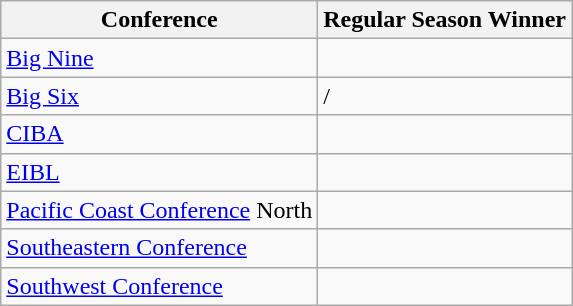<table class="wikitable">
<tr>
<th>Conference</th>
<th>Regular Season Winner</th>
</tr>
<tr>
<td><a href='#'>Big Nine</a></td>
<td></td>
</tr>
<tr>
<td><a href='#'>Big Six</a></td>
<td>/</td>
</tr>
<tr>
<td><a href='#'>CIBA</a></td>
<td></td>
</tr>
<tr>
<td><a href='#'>EIBL</a></td>
<td></td>
</tr>
<tr>
<td><a href='#'>Pacific Coast Conference</a> North</td>
<td></td>
</tr>
<tr>
<td><a href='#'>Southeastern Conference</a></td>
<td></td>
</tr>
<tr>
<td><a href='#'>Southwest Conference</a></td>
<td></td>
</tr>
</table>
